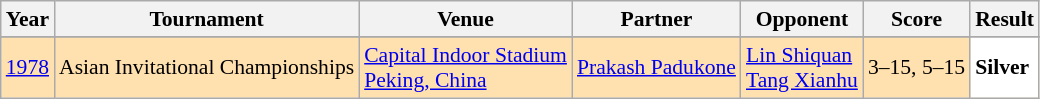<table class="sortable wikitable" style="font-size:90%;">
<tr>
<th>Year</th>
<th>Tournament</th>
<th>Venue</th>
<th>Partner</th>
<th>Opponent</th>
<th>Score</th>
<th>Result</th>
</tr>
<tr>
</tr>
<tr style="background:#FFE0AF">
<td align="center"><a href='#'>1978</a></td>
<td align="left">Asian Invitational Championships</td>
<td align="left"><a href='#'>Capital Indoor Stadium</a> <br> <a href='#'>Peking, China</a></td>
<td align="left"> <a href='#'>Prakash Padukone</a></td>
<td align="left"> <a href='#'>Lin Shiquan</a> <br> <a href='#'>Tang Xianhu</a></td>
<td align="left">3–15, 5–15</td>
<td style="text-align:left; background:white"> <strong>Silver</strong></td>
</tr>
</table>
